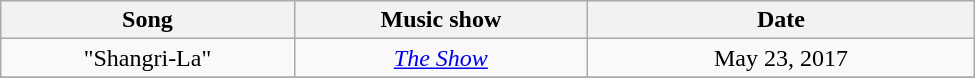<table class="wikitable" style="text-align:center; width:650px;">
<tr>
<th style="width:150px;">Song</th>
<th style="width:150px;">Music show</th>
<th style="width:200px;">Date</th>
</tr>
<tr>
<td rowspan=1>"Shangri-La"</td>
<td><em><a href='#'>The Show</a></em></td>
<td>May 23, 2017</td>
</tr>
<tr>
</tr>
</table>
